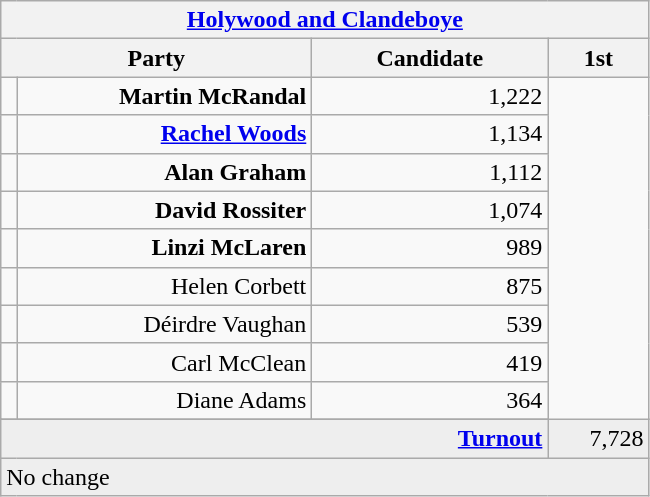<table class="wikitable">
<tr>
<th colspan="4" align="center"><a href='#'>Holywood and Clandeboye</a></th>
</tr>
<tr>
<th colspan="2" align="center" width=200>Party</th>
<th width=150>Candidate</th>
<th width=60>1st </th>
</tr>
<tr>
<td></td>
<td align="right"><strong>Martin McRandal</strong></td>
<td align="right">1,222</td>
</tr>
<tr>
<td></td>
<td align="right"><strong><a href='#'>Rachel Woods</a></strong></td>
<td align="right">1,134</td>
</tr>
<tr>
<td></td>
<td align="right"><strong>Alan Graham</strong></td>
<td align="right">1,112</td>
</tr>
<tr>
<td></td>
<td align="right"><strong>David Rossiter</strong></td>
<td align="right">1,074</td>
</tr>
<tr>
<td></td>
<td align="right"><strong>Linzi McLaren</strong></td>
<td align="right">989</td>
</tr>
<tr>
<td></td>
<td align="right">Helen Corbett</td>
<td align="right">875</td>
</tr>
<tr>
<td></td>
<td align="right">Déirdre Vaughan</td>
<td align="right">539</td>
</tr>
<tr>
<td></td>
<td align="right">Carl McClean</td>
<td align="right">419</td>
</tr>
<tr>
<td></td>
<td align="right">Diane Adams</td>
<td align="right">364</td>
</tr>
<tr>
</tr>
<tr bgcolor="EEEEEE">
<td colspan=3 align="right"><strong><a href='#'>Turnout</a></strong></td>
<td align="right">7,728</td>
</tr>
<tr bgcolor="EEEEEE">
<td colspan=4 bgcolor="EEEEEE">No change</td>
</tr>
</table>
